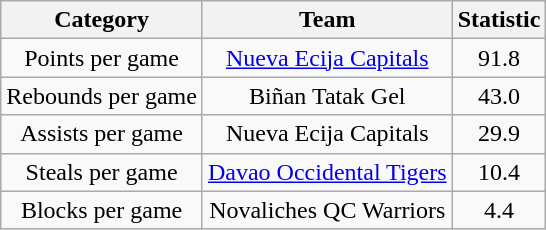<table class="wikitable" style="text-align:center">
<tr>
<th>Category</th>
<th>Team</th>
<th>Statistic</th>
</tr>
<tr>
<td>Points per game</td>
<td><a href='#'>Nueva Ecija Capitals</a></td>
<td>91.8</td>
</tr>
<tr>
<td>Rebounds per game</td>
<td>Biñan Tatak Gel</td>
<td>43.0</td>
</tr>
<tr>
<td>Assists per game</td>
<td>Nueva Ecija Capitals</td>
<td>29.9</td>
</tr>
<tr>
<td>Steals per game</td>
<td><a href='#'>Davao Occidental Tigers</a></td>
<td>10.4</td>
</tr>
<tr>
<td>Blocks per game</td>
<td>Novaliches QC Warriors</td>
<td>4.4</td>
</tr>
</table>
